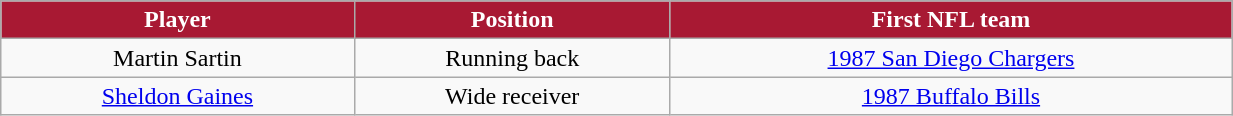<table class="wikitable" width="65%">
<tr align="center" style="background:#A81933;color:#FFFFFF;">
<td><strong>Player</strong></td>
<td><strong>Position</strong></td>
<td><strong>First NFL team</strong></td>
</tr>
<tr align="center" bgcolor="">
<td>Martin Sartin</td>
<td>Running back</td>
<td><a href='#'>1987 San Diego Chargers</a></td>
</tr>
<tr align="center" bgcolor="">
<td><a href='#'>Sheldon Gaines</a></td>
<td>Wide receiver</td>
<td><a href='#'>1987 Buffalo Bills</a></td>
</tr>
</table>
